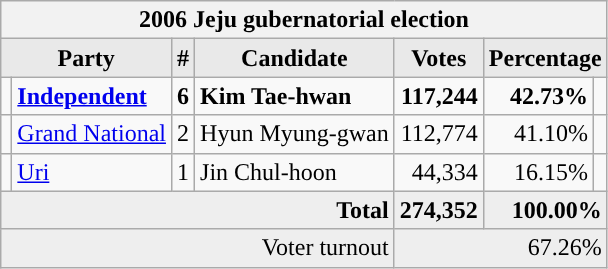<table class="wikitable">
<tr>
<th colspan="7">2006 Jeju gubernatorial election</th>
</tr>
<tr>
<th style="background-color:#E9E9E9" colspan=2>Party</th>
<th style="background-color:#E9E9E9">#</th>
<th style="background-color:#E9E9E9">Candidate</th>
<th style="background-color:#E9E9E9">Votes</th>
<th style="background-color:#E9E9E9" colspan=2>Percentage</th>
</tr>
<tr style="font-weight:bold">
<td></td>
<td align=left><a href='#'>Independent</a></td>
<td align=center>6</td>
<td align=left>Kim Tae-hwan</td>
<td align=right>117,244</td>
<td align=right>42.73%</td>
<td align=right></td>
</tr>
<tr>
<td></td>
<td align=left><a href='#'>Grand National</a></td>
<td align=center>2</td>
<td align=left>Hyun Myung-gwan</td>
<td align=right>112,774</td>
<td align=right>41.10%</td>
<td align=right></td>
</tr>
<tr>
<td></td>
<td align=left><a href='#'>Uri</a></td>
<td align=center>1</td>
<td align=left>Jin Chul-hoon</td>
<td align=right>44,334</td>
<td align=right>16.15%</td>
<td align=right></td>
</tr>
<tr bgcolor="#EEEEEE" style="font-weight:bold">
<td colspan="4" align=right>Total</td>
<td align=right>274,352</td>
<td align=right colspan=2>100.00%</td>
</tr>
<tr bgcolor="#EEEEEE">
<td colspan="4" align="right">Voter turnout</td>
<td colspan="3" align="right">67.26%</td>
</tr>
</table>
